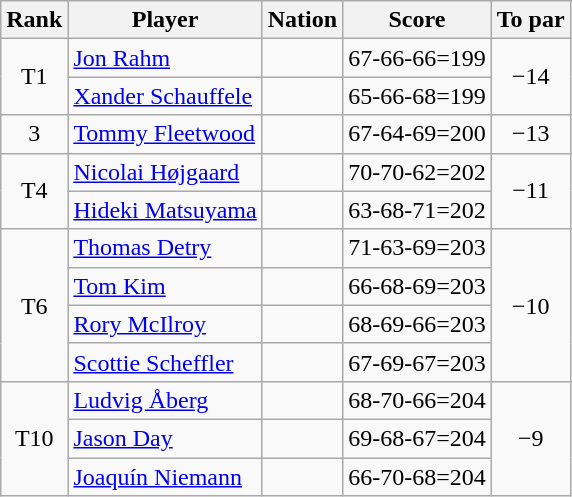<table class="wikitable">
<tr>
<th>Rank</th>
<th>Player</th>
<th>Nation</th>
<th>Score</th>
<th>To par</th>
</tr>
<tr>
<td rowspan=2 align=center>T1</td>
<td><a href='#'>Jon Rahm</a></td>
<td></td>
<td align=center>67-66-66=199</td>
<td rowspan=2 align=center>−14</td>
</tr>
<tr>
<td><a href='#'>Xander Schauffele</a></td>
<td></td>
<td align=center>65-66-68=199</td>
</tr>
<tr>
<td align=center>3</td>
<td><a href='#'>Tommy Fleetwood</a></td>
<td></td>
<td align=center>67-64-69=200</td>
<td align=center>−13</td>
</tr>
<tr>
<td rowspan=2 align=center>T4</td>
<td><a href='#'>Nicolai Højgaard</a></td>
<td></td>
<td align=center>70-70-62=202</td>
<td rowspan=2 align=center>−11</td>
</tr>
<tr>
<td><a href='#'>Hideki Matsuyama</a></td>
<td></td>
<td align=center>63-68-71=202</td>
</tr>
<tr>
<td rowspan=4 align=center>T6</td>
<td><a href='#'>Thomas Detry</a></td>
<td></td>
<td align=center>71-63-69=203</td>
<td rowspan=4 align=center>−10</td>
</tr>
<tr>
<td><a href='#'>Tom Kim</a></td>
<td></td>
<td align=center>66-68-69=203</td>
</tr>
<tr>
<td><a href='#'>Rory McIlroy</a></td>
<td></td>
<td align=center>68-69-66=203</td>
</tr>
<tr>
<td><a href='#'>Scottie Scheffler</a></td>
<td></td>
<td align=center>67-69-67=203</td>
</tr>
<tr>
<td rowspan=3 align=center>T10</td>
<td><a href='#'>Ludvig Åberg</a></td>
<td></td>
<td align=center>68-70-66=204</td>
<td rowspan=3 align=center>−9</td>
</tr>
<tr>
<td><a href='#'>Jason Day</a></td>
<td></td>
<td align=center>69-68-67=204</td>
</tr>
<tr>
<td><a href='#'>Joaquín Niemann</a></td>
<td></td>
<td align=center>66-70-68=204</td>
</tr>
</table>
